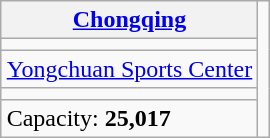<table class="wikitable" style="margin-left: auto; margin-right: auto; border: none;">
<tr>
<th><a href='#'>Chongqing</a></th>
<td rowspan="5"><br></td>
</tr>
<tr>
<td align="center"></td>
</tr>
<tr>
<td><a href='#'>Yongchuan Sports Center</a></td>
</tr>
<tr>
<td><small></small></td>
</tr>
<tr>
<td>Capacity: <strong>25,017</strong></td>
</tr>
</table>
